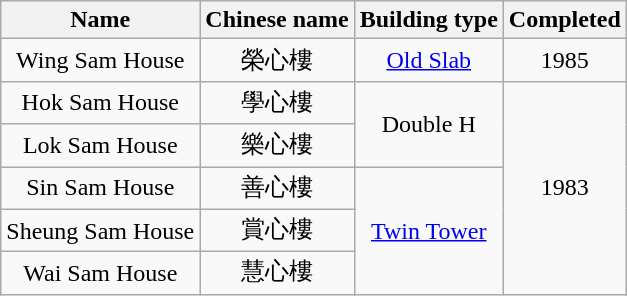<table class="wikitable" style="text-align: center">
<tr>
<th>Name</th>
<th>Chinese name</th>
<th>Building type</th>
<th>Completed</th>
</tr>
<tr>
<td>Wing Sam House</td>
<td>榮心樓</td>
<td><a href='#'>Old Slab</a></td>
<td>1985</td>
</tr>
<tr>
<td>Hok Sam House</td>
<td>學心樓</td>
<td rowspan="2">Double H</td>
<td rowspan="5">1983</td>
</tr>
<tr>
<td>Lok Sam House</td>
<td>樂心樓</td>
</tr>
<tr>
<td>Sin Sam House</td>
<td>善心樓</td>
<td rowspan="3"><a href='#'>Twin Tower</a></td>
</tr>
<tr>
<td>Sheung Sam House</td>
<td>賞心樓</td>
</tr>
<tr>
<td>Wai Sam House</td>
<td>慧心樓</td>
</tr>
</table>
